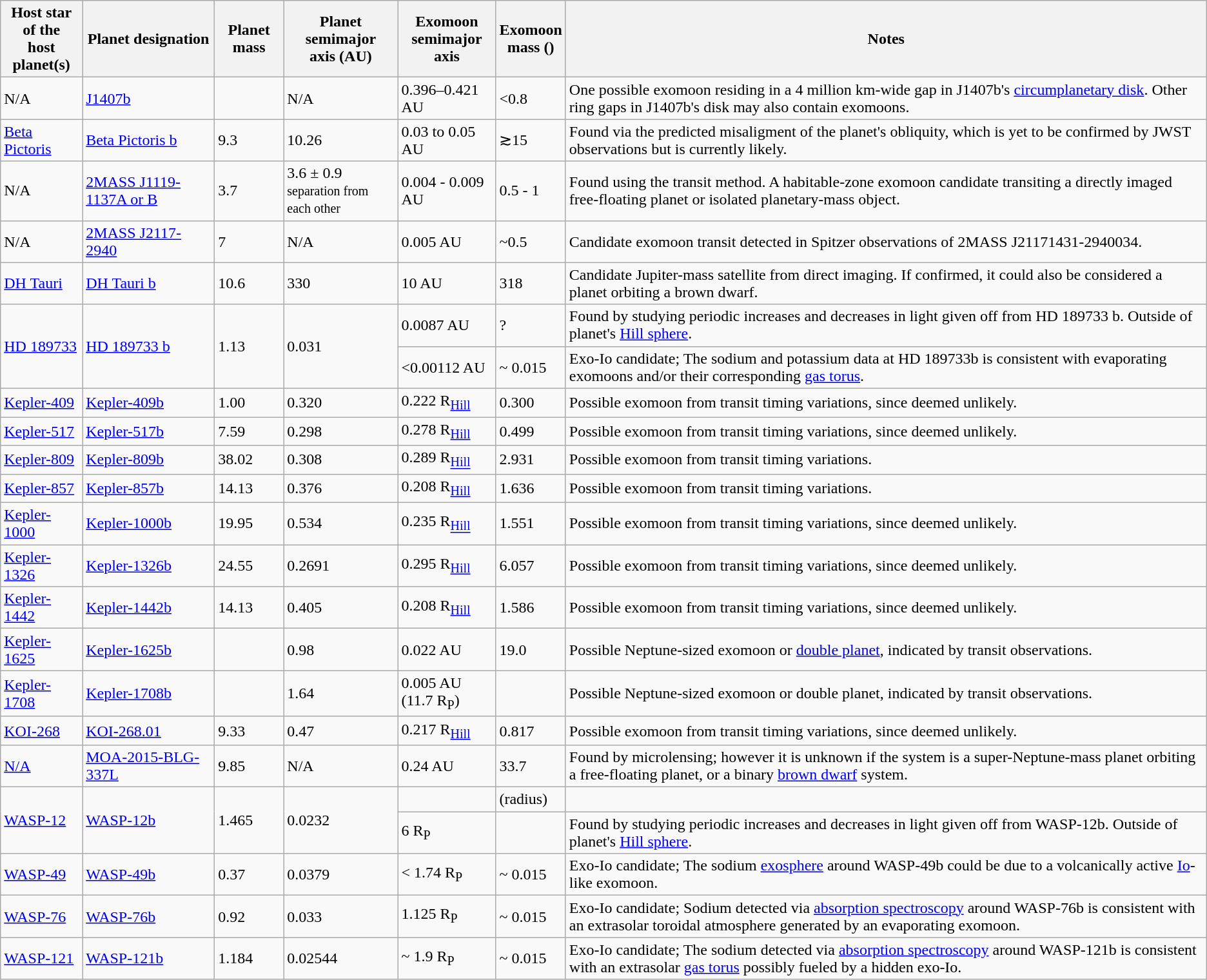<table class="wikitable sortable">
<tr>
<th>Host star<br>of the<br>host planet(s)</th>
<th>Planet designation</th>
<th>Planet mass</th>
<th>Planet<br>semimajor<br>axis (AU)</th>
<th>Exomoon<br>semimajor<br>axis</th>
<th>Exomoon<br>mass ()</th>
<th>Notes</th>
</tr>
<tr>
<td>N/A</td>
<td><a href='#'>J1407b</a></td>
<td> </td>
<td>N/A</td>
<td>0.396–0.421 AU</td>
<td><0.8</td>
<td>One possible exomoon residing in a 4 million km-wide gap in J1407b's <a href='#'>circumplanetary disk</a>. Other ring gaps in J1407b's disk may also contain exomoons.</td>
</tr>
<tr>
<td><a href='#'>Beta Pictoris</a></td>
<td><a href='#'>Beta Pictoris b</a></td>
<td>9.3 </td>
<td>10.26</td>
<td>0.03 to 0.05 AU</td>
<td>≳15</td>
<td>Found via the predicted misaligment of the planet's obliquity, which is yet to be confirmed by JWST observations but is currently likely.</td>
</tr>
<tr>
<td>N/A</td>
<td><a href='#'>2MASS J1119-1137A or B</a></td>
<td>3.7 </td>
<td>3.6 ± 0.9<br><small>separation from each other</small></td>
<td>0.004 - 0.009 AU</td>
<td>0.5 - 1</td>
<td>Found using the transit method. A habitable-zone exomoon candidate transiting a directly imaged free-floating planet or isolated planetary-mass object.</td>
</tr>
<tr>
<td>N/A</td>
<td><a href='#'>2MASS J2117-2940</a></td>
<td>7 </td>
<td>N/A</td>
<td>0.005 AU</td>
<td>~0.5</td>
<td>Candidate exomoon transit detected in Spitzer observations of 2MASS J21171431-2940034.</td>
</tr>
<tr>
<td><a href='#'>DH Tauri</a></td>
<td><a href='#'>DH Tauri b</a></td>
<td>10.6 </td>
<td>330</td>
<td>10 AU</td>
<td>318</td>
<td>Candidate Jupiter-mass satellite from direct imaging. If confirmed, it could also be considered a planet orbiting a brown dwarf.</td>
</tr>
<tr>
<td rowspan="2"><a href='#'>HD 189733</a></td>
<td rowspan="2"><a href='#'>HD 189733 b</a></td>
<td rowspan="2">1.13 </td>
<td rowspan="2">0.031</td>
<td>0.0087 AU</td>
<td>?</td>
<td>Found by studying periodic increases and decreases in light given off from HD 189733 b. Outside of planet's <a href='#'>Hill sphere</a>.</td>
</tr>
<tr>
<td><0.00112 AU</td>
<td>~ 0.015</td>
<td>Exo-Io candidate;  The sodium and potassium data at HD 189733b is consistent with evaporating exomoons and/or their corresponding <a href='#'>gas torus</a>.</td>
</tr>
<tr>
<td><a href='#'>Kepler-409</a></td>
<td><a href='#'>Kepler-409b</a></td>
<td>1.00 </td>
<td>0.320</td>
<td>0.222 R<sub><a href='#'>Hill</a></sub></td>
<td>0.300</td>
<td>Possible exomoon from transit timing variations, since deemed unlikely.</td>
</tr>
<tr>
<td><a href='#'>Kepler-517</a></td>
<td><a href='#'>Kepler-517b</a></td>
<td>7.59 </td>
<td>0.298</td>
<td>0.278 R<sub><a href='#'>Hill</a></sub></td>
<td>0.499</td>
<td>Possible exomoon from transit timing variations, since deemed unlikely.</td>
</tr>
<tr>
<td><a href='#'>Kepler-809</a></td>
<td><a href='#'>Kepler-809b</a></td>
<td>38.02 </td>
<td>0.308</td>
<td>0.289 R<sub><a href='#'>Hill</a></sub></td>
<td>2.931</td>
<td>Possible exomoon from transit timing variations.</td>
</tr>
<tr>
<td><a href='#'>Kepler-857</a></td>
<td><a href='#'>Kepler-857b</a></td>
<td>14.13 </td>
<td>0.376</td>
<td>0.208 R<sub><a href='#'>Hill</a></sub></td>
<td>1.636</td>
<td>Possible exomoon from transit timing variations.</td>
</tr>
<tr>
<td><a href='#'>Kepler-1000</a></td>
<td><a href='#'>Kepler-1000b</a></td>
<td>19.95 </td>
<td>0.534</td>
<td>0.235 R<sub><a href='#'>Hill</a></sub></td>
<td>1.551</td>
<td>Possible exomoon from transit timing variations, since deemed unlikely.</td>
</tr>
<tr>
<td><a href='#'>Kepler-1326</a></td>
<td><a href='#'>Kepler-1326b</a></td>
<td>24.55 </td>
<td>0.2691</td>
<td>0.295 R<sub><a href='#'>Hill</a></sub></td>
<td>6.057</td>
<td>Possible exomoon from transit timing variations, since deemed unlikely.</td>
</tr>
<tr>
<td><a href='#'>Kepler-1442</a></td>
<td><a href='#'>Kepler-1442b</a></td>
<td>14.13 </td>
<td>0.405</td>
<td>0.208 R<sub><a href='#'>Hill</a></sub></td>
<td>1.586</td>
<td>Possible exomoon from transit timing variations, since deemed unlikely.</td>
</tr>
<tr>
<td><a href='#'>Kepler-1625</a></td>
<td><a href='#'>Kepler-1625b</a></td>
<td> </td>
<td>0.98</td>
<td>0.022 AU</td>
<td>19.0</td>
<td>Possible Neptune-sized exomoon or <a href='#'>double planet</a>, indicated by transit observations.</td>
</tr>
<tr>
<td><a href='#'>Kepler-1708</a></td>
<td><a href='#'>Kepler-1708b</a></td>
<td> </td>
<td>1.64</td>
<td>0.005 AU <br>(11.7 R<sub>P</sub>)</td>
<td></td>
<td>Possible Neptune-sized exomoon or double planet, indicated by transit observations.</td>
</tr>
<tr>
<td><a href='#'>KOI-268</a></td>
<td><a href='#'>KOI-268.01</a></td>
<td>9.33 </td>
<td>0.47</td>
<td>0.217 R<sub><a href='#'>Hill</a></sub></td>
<td>0.817</td>
<td>Possible exomoon from transit timing variations, since deemed unlikely.</td>
</tr>
<tr>
<td><a href='#'>N/A</a></td>
<td><a href='#'>MOA-2015-BLG-337L</a></td>
<td>9.85 </td>
<td>N/A</td>
<td>0.24 AU</td>
<td>33.7</td>
<td>Found by microlensing; however it is unknown if the system is a super-Neptune-mass planet orbiting a free-floating planet, or a binary <a href='#'>brown dwarf</a> system.</td>
</tr>
<tr>
<td rowspan="2"><a href='#'>WASP-12</a></td>
<td rowspan="2"><a href='#'>WASP-12b</a></td>
<td rowspan="2">1.465 </td>
<td rowspan="2">0.0232</td>
<td></td>
<td> (radius)</td>
<td></td>
</tr>
<tr>
<td>6 R<sub>P</sub></td>
<td></td>
<td>Found by studying periodic increases and decreases in light given off from WASP-12b. Outside of planet's <a href='#'>Hill sphere</a>.</td>
</tr>
<tr>
<td><a href='#'>WASP-49</a></td>
<td><a href='#'>WASP-49b</a></td>
<td>0.37 </td>
<td>0.0379</td>
<td>< 1.74 R<sub>P</sub></td>
<td>~ 0.015</td>
<td>Exo-Io candidate; The sodium <a href='#'>exosphere</a> around WASP-49b could be due to a volcanically active <a href='#'>Io</a>-like exomoon.</td>
</tr>
<tr>
<td><a href='#'>WASP-76</a></td>
<td><a href='#'>WASP-76b</a></td>
<td>0.92 </td>
<td>0.033</td>
<td>1.125 R<sub>P</sub></td>
<td>~ 0.015</td>
<td>Exo-Io candidate; Sodium detected via <a href='#'>absorption spectroscopy</a> around WASP-76b is consistent with an extrasolar toroidal atmosphere generated by an evaporating exomoon.</td>
</tr>
<tr>
<td><a href='#'>WASP-121</a></td>
<td><a href='#'>WASP-121b</a></td>
<td>1.184 </td>
<td>0.02544</td>
<td>~ 1.9 R<sub>P</sub></td>
<td>~ 0.015</td>
<td>Exo-Io candidate; The sodium detected via <a href='#'>absorption spectroscopy</a> around WASP-121b is consistent with an extrasolar <a href='#'>gas torus</a> possibly fueled by a hidden exo-Io.</td>
</tr>
</table>
